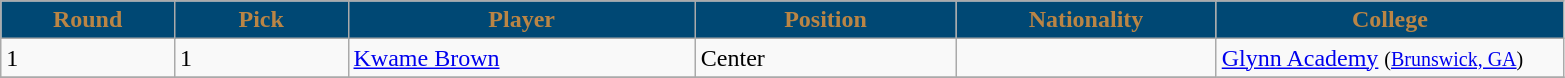<table class="wikitable sortable sortable">
<tr>
<th style="background:#004874; color:#BA8545" width="10%">Round</th>
<th style="background:#004874; color:#BA8545" width="10%">Pick</th>
<th style="background:#004874; color:#BA8545" width="20%">Player</th>
<th style="background:#004874; color:#BA8545" width="15%">Position</th>
<th style="background:#004874; color:#BA8545" width="15%">Nationality</th>
<th style="background:#004874; color:#BA8545" width="20%">College</th>
</tr>
<tr>
<td>1</td>
<td>1</td>
<td><a href='#'>Kwame Brown</a></td>
<td>Center</td>
<td></td>
<td><a href='#'>Glynn Academy</a> <small>(<a href='#'>Brunswick, GA</a>)</small></td>
</tr>
<tr>
</tr>
</table>
